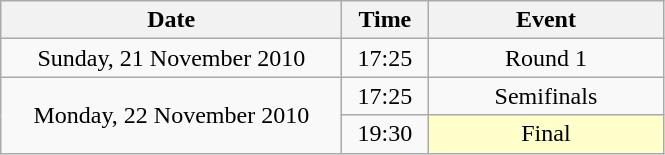<table class = "wikitable" style="text-align:center;">
<tr>
<th width=220>Date</th>
<th width=50>Time</th>
<th width=150>Event</th>
</tr>
<tr>
<td>Sunday, 21 November 2010</td>
<td>17:25</td>
<td>Round 1</td>
</tr>
<tr>
<td rowspan=2>Monday, 22 November 2010</td>
<td>17:25</td>
<td>Semifinals</td>
</tr>
<tr>
<td>19:30</td>
<td bgcolor=ffffcc>Final</td>
</tr>
</table>
